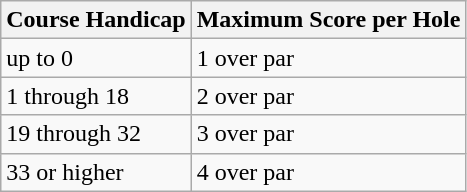<table class="wikitable">
<tr>
<th>Course Handicap</th>
<th>Maximum Score per Hole</th>
</tr>
<tr>
<td>up to 0</td>
<td>1 over par</td>
</tr>
<tr>
<td>1 through 18</td>
<td>2 over par</td>
</tr>
<tr>
<td>19 through 32</td>
<td>3 over par</td>
</tr>
<tr>
<td>33 or higher</td>
<td>4 over par</td>
</tr>
</table>
